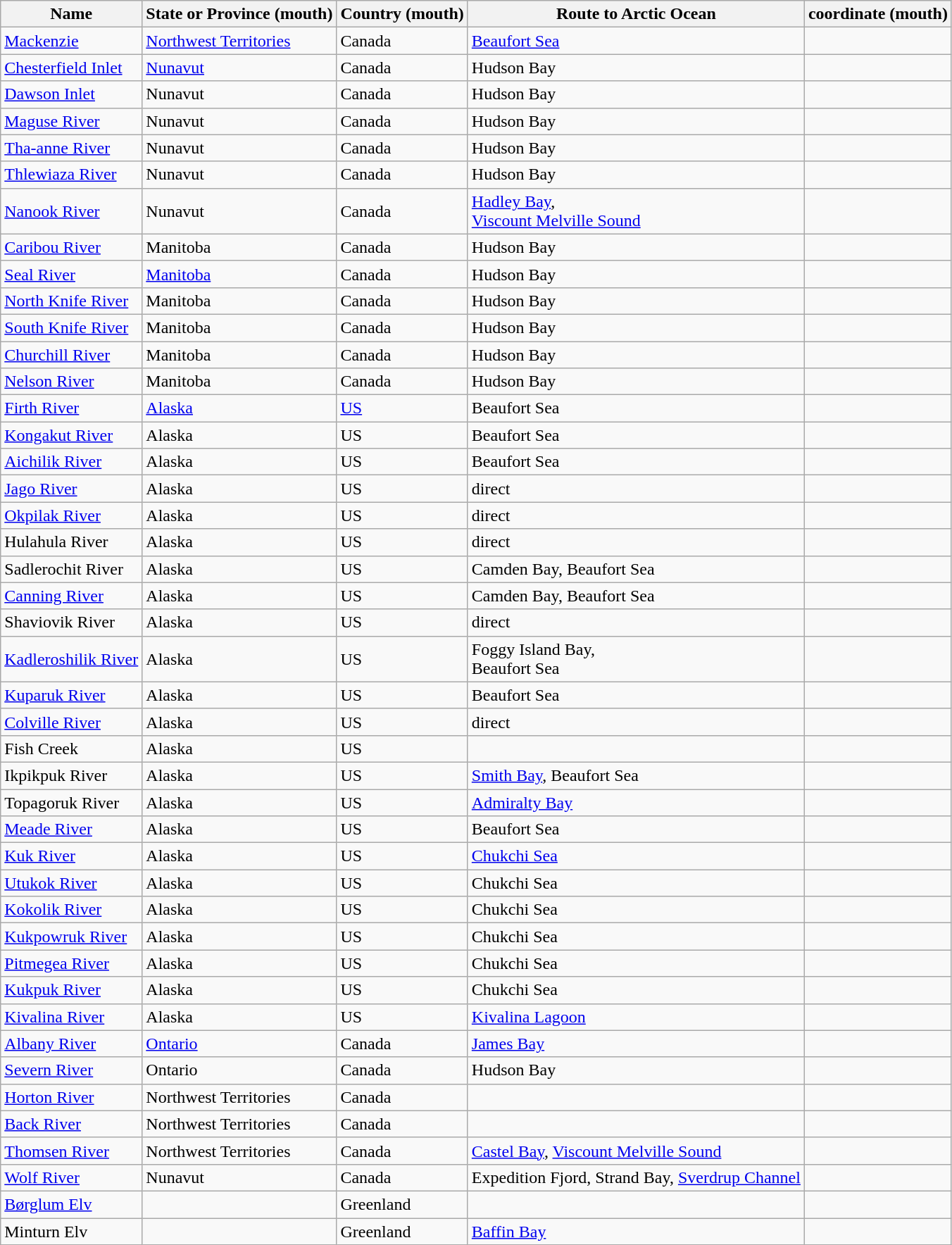<table class="wikitable sortable plainrowheaders">
<tr>
<th>Name</th>
<th>State or Province (mouth)</th>
<th>Country (mouth)</th>
<th>Route to Arctic Ocean</th>
<th>coordinate (mouth)</th>
</tr>
<tr>
<td><a href='#'>Mackenzie</a></td>
<td><a href='#'>Northwest Territories</a></td>
<td>Canada</td>
<td><a href='#'>Beaufort Sea</a></td>
<td></td>
</tr>
<tr>
<td><a href='#'>Chesterfield Inlet</a></td>
<td><a href='#'>Nunavut</a></td>
<td>Canada</td>
<td>Hudson Bay</td>
<td></td>
</tr>
<tr>
<td><a href='#'>Dawson Inlet</a></td>
<td>Nunavut</td>
<td>Canada</td>
<td>Hudson Bay</td>
<td></td>
</tr>
<tr>
<td><a href='#'>Maguse River</a></td>
<td>Nunavut</td>
<td>Canada</td>
<td>Hudson Bay</td>
<td></td>
</tr>
<tr>
<td><a href='#'>Tha-anne River</a></td>
<td>Nunavut</td>
<td>Canada</td>
<td>Hudson Bay</td>
<td></td>
</tr>
<tr>
<td><a href='#'>Thlewiaza River</a></td>
<td>Nunavut</td>
<td>Canada</td>
<td>Hudson Bay</td>
<td></td>
</tr>
<tr>
<td><a href='#'>Nanook River</a></td>
<td>Nunavut</td>
<td>Canada</td>
<td><a href='#'>Hadley Bay</a>,<br><a href='#'>Viscount Melville Sound</a></td>
<td></td>
</tr>
<tr>
<td><a href='#'>Caribou River</a></td>
<td>Manitoba</td>
<td>Canada</td>
<td>Hudson Bay</td>
<td></td>
</tr>
<tr>
<td><a href='#'>Seal River</a></td>
<td><a href='#'>Manitoba</a></td>
<td>Canada</td>
<td>Hudson Bay</td>
<td></td>
</tr>
<tr>
<td><a href='#'>North Knife River</a></td>
<td>Manitoba</td>
<td>Canada</td>
<td>Hudson Bay</td>
<td></td>
</tr>
<tr>
<td><a href='#'>South Knife River</a></td>
<td>Manitoba</td>
<td>Canada</td>
<td>Hudson Bay</td>
<td></td>
</tr>
<tr>
<td><a href='#'>Churchill River</a></td>
<td>Manitoba</td>
<td>Canada</td>
<td>Hudson Bay</td>
<td></td>
</tr>
<tr>
<td><a href='#'>Nelson River</a></td>
<td>Manitoba</td>
<td>Canada</td>
<td>Hudson Bay</td>
<td></td>
</tr>
<tr>
<td><a href='#'>Firth River</a></td>
<td><a href='#'>Alaska</a></td>
<td><a href='#'>US</a></td>
<td>Beaufort Sea</td>
<td></td>
</tr>
<tr>
<td><a href='#'>Kongakut River</a></td>
<td>Alaska</td>
<td>US</td>
<td>Beaufort Sea</td>
<td></td>
</tr>
<tr>
<td><a href='#'>Aichilik River</a></td>
<td>Alaska</td>
<td>US</td>
<td>Beaufort Sea</td>
<td></td>
</tr>
<tr>
<td><a href='#'>Jago River</a></td>
<td>Alaska</td>
<td>US</td>
<td>direct</td>
<td></td>
</tr>
<tr>
<td><a href='#'>Okpilak River</a></td>
<td>Alaska</td>
<td>US</td>
<td>direct</td>
<td></td>
</tr>
<tr>
<td>Hulahula River</td>
<td>Alaska</td>
<td>US</td>
<td>direct</td>
<td></td>
</tr>
<tr>
<td>Sadlerochit River</td>
<td>Alaska</td>
<td>US</td>
<td>Camden Bay, Beaufort Sea</td>
<td></td>
</tr>
<tr>
<td><a href='#'>Canning River</a></td>
<td>Alaska</td>
<td>US</td>
<td>Camden Bay, Beaufort Sea</td>
<td></td>
</tr>
<tr>
<td>Shaviovik River</td>
<td>Alaska</td>
<td>US</td>
<td>direct</td>
<td></td>
</tr>
<tr>
<td><a href='#'>Kadleroshilik River</a></td>
<td>Alaska</td>
<td>US</td>
<td>Foggy Island Bay,<br> Beaufort Sea</td>
<td></td>
</tr>
<tr>
<td><a href='#'>Kuparuk River</a></td>
<td>Alaska</td>
<td>US</td>
<td>Beaufort Sea</td>
<td></td>
</tr>
<tr>
<td><a href='#'>Colville River</a></td>
<td>Alaska</td>
<td>US</td>
<td>direct</td>
<td></td>
</tr>
<tr>
<td>Fish Creek</td>
<td>Alaska</td>
<td>US</td>
<td></td>
<td></td>
</tr>
<tr>
<td>Ikpikpuk River</td>
<td>Alaska</td>
<td>US</td>
<td><a href='#'>Smith Bay</a>, Beaufort Sea</td>
<td></td>
</tr>
<tr>
<td>Topagoruk River</td>
<td>Alaska</td>
<td>US</td>
<td><a href='#'>Admiralty Bay</a></td>
<td></td>
</tr>
<tr>
<td><a href='#'>Meade River</a></td>
<td>Alaska</td>
<td>US</td>
<td>Beaufort Sea</td>
<td></td>
</tr>
<tr>
<td><a href='#'>Kuk River</a></td>
<td>Alaska</td>
<td>US</td>
<td><a href='#'>Chukchi Sea</a></td>
<td></td>
</tr>
<tr>
<td><a href='#'>Utukok River</a></td>
<td>Alaska</td>
<td>US</td>
<td>Chukchi Sea</td>
<td></td>
</tr>
<tr>
<td><a href='#'>Kokolik River</a></td>
<td>Alaska</td>
<td>US</td>
<td>Chukchi Sea</td>
<td></td>
</tr>
<tr>
<td><a href='#'>Kukpowruk River</a></td>
<td>Alaska</td>
<td>US</td>
<td>Chukchi Sea</td>
<td></td>
</tr>
<tr>
<td><a href='#'>Pitmegea River</a></td>
<td>Alaska</td>
<td>US</td>
<td>Chukchi Sea</td>
<td></td>
</tr>
<tr>
<td><a href='#'>Kukpuk River</a></td>
<td>Alaska</td>
<td>US</td>
<td>Chukchi Sea</td>
<td></td>
</tr>
<tr>
<td><a href='#'>Kivalina River</a></td>
<td>Alaska</td>
<td>US</td>
<td><a href='#'>Kivalina Lagoon</a></td>
<td></td>
</tr>
<tr>
<td><a href='#'>Albany River</a></td>
<td><a href='#'>Ontario</a></td>
<td>Canada</td>
<td><a href='#'>James Bay</a></td>
<td></td>
</tr>
<tr>
<td><a href='#'>Severn River</a></td>
<td>Ontario</td>
<td>Canada</td>
<td>Hudson Bay</td>
<td></td>
</tr>
<tr>
<td><a href='#'>Horton River</a></td>
<td>Northwest Territories</td>
<td>Canada</td>
<td></td>
<td></td>
</tr>
<tr>
<td><a href='#'>Back River</a></td>
<td>Northwest Territories</td>
<td>Canada</td>
<td></td>
<td></td>
</tr>
<tr>
<td><a href='#'>Thomsen River</a></td>
<td>Northwest Territories</td>
<td>Canada</td>
<td><a href='#'>Castel Bay</a>, <a href='#'>Viscount Melville Sound</a></td>
<td></td>
</tr>
<tr>
<td><a href='#'>Wolf River</a></td>
<td>Nunavut</td>
<td>Canada</td>
<td>Expedition Fjord, Strand Bay, <a href='#'>Sverdrup Channel</a></td>
<td></td>
</tr>
<tr>
<td><a href='#'>Børglum Elv</a></td>
<td></td>
<td>Greenland</td>
<td></td>
<td></td>
</tr>
<tr>
<td>Minturn Elv</td>
<td></td>
<td>Greenland</td>
<td><a href='#'>Baffin Bay</a></td>
<td></td>
</tr>
</table>
